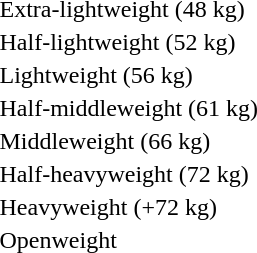<table>
<tr>
<td rowspan=2>Extra-lightweight (48 kg)<br></td>
<td rowspan=2></td>
<td rowspan=2></td>
<td></td>
</tr>
<tr>
<td></td>
</tr>
<tr>
<td rowspan=2>Half-lightweight (52 kg)<br></td>
<td rowspan=2></td>
<td rowspan=2></td>
<td></td>
</tr>
<tr>
<td></td>
</tr>
<tr>
<td rowspan=2>Lightweight (56 kg)<br></td>
<td rowspan=2></td>
<td rowspan=2></td>
<td></td>
</tr>
<tr>
<td></td>
</tr>
<tr>
<td rowspan=2>Half-middleweight (61 kg)<br></td>
<td rowspan=2></td>
<td rowspan=2></td>
<td></td>
</tr>
<tr>
<td></td>
</tr>
<tr>
<td rowspan=2>Middleweight (66 kg)<br></td>
<td rowspan=2></td>
<td rowspan=2></td>
<td></td>
</tr>
<tr>
<td></td>
</tr>
<tr>
<td rowspan=2>Half-heavyweight (72 kg)<br></td>
<td rowspan=2></td>
<td rowspan=2></td>
<td></td>
</tr>
<tr>
<td></td>
</tr>
<tr>
<td rowspan=2>Heavyweight (+72 kg)<br></td>
<td rowspan=2></td>
<td rowspan=2></td>
<td></td>
</tr>
<tr>
<td></td>
</tr>
<tr>
<td rowspan=2>Openweight<br></td>
<td rowspan=2></td>
<td rowspan=2></td>
<td></td>
</tr>
<tr>
<td></td>
</tr>
</table>
